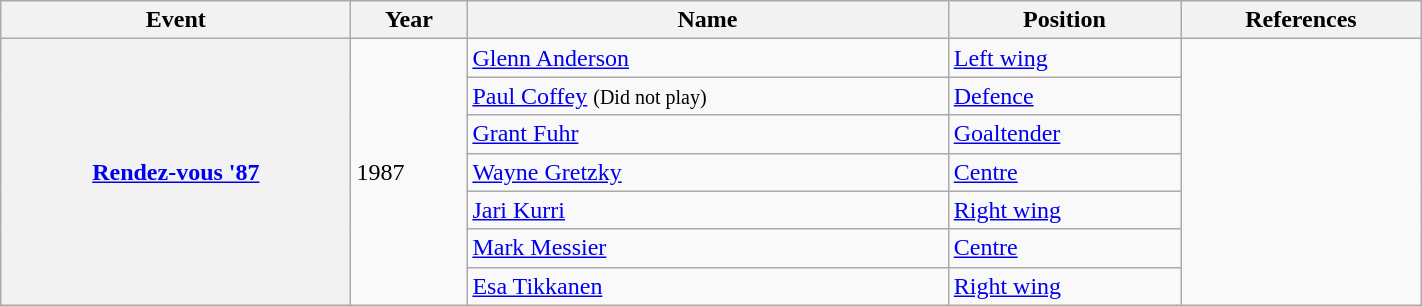<table class="wikitable" width="75%">
<tr>
<th scope="col">Event</th>
<th scope="col">Year</th>
<th scope="col">Name</th>
<th scope="col">Position</th>
<th scope="col">References</th>
</tr>
<tr>
<th scope="row" rowspan="7"><a href='#'>Rendez-vous '87</a></th>
<td rowspan="7">1987</td>
<td><a href='#'>Glenn Anderson</a></td>
<td><a href='#'>Left wing</a></td>
<td rowspan="7"></td>
</tr>
<tr>
<td><a href='#'>Paul Coffey</a> <small>(Did not play)</small></td>
<td><a href='#'>Defence</a></td>
</tr>
<tr>
<td><a href='#'>Grant Fuhr</a></td>
<td><a href='#'>Goaltender</a></td>
</tr>
<tr>
<td><a href='#'>Wayne Gretzky</a></td>
<td><a href='#'>Centre</a></td>
</tr>
<tr>
<td><a href='#'>Jari Kurri</a></td>
<td><a href='#'>Right wing</a></td>
</tr>
<tr>
<td><a href='#'>Mark Messier</a></td>
<td><a href='#'>Centre</a></td>
</tr>
<tr>
<td><a href='#'>Esa Tikkanen</a></td>
<td><a href='#'>Right wing</a></td>
</tr>
</table>
